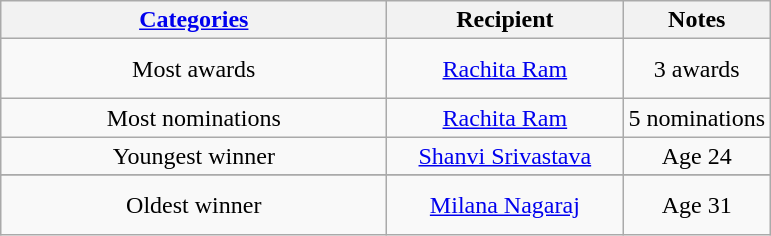<table class="wikitable" style="text-align: center">
<tr>
<th width="25"><strong><a href='#'>Categories</a></strong></th>
<th width="100">Recipient</th>
<th>Notes</th>
</tr>
<tr style="height:2.5em;">
<td width="250">Most awards</td>
<td width="150"><a href='#'>Rachita Ram</a></td>
<td>3 awards</td>
</tr>
<tr>
<td>Most nominations</td>
<td><a href='#'>Rachita Ram</a></td>
<td>5 nominations</td>
</tr>
<tr>
<td>Youngest winner</td>
<td><a href='#'>Shanvi Srivastava</a></td>
<td>Age 24</td>
</tr>
<tr>
</tr>
<tr style="height:2.5em;">
<td>Oldest winner</td>
<td><a href='#'>Milana Nagaraj</a></td>
<td>Age 31</td>
</tr>
</table>
